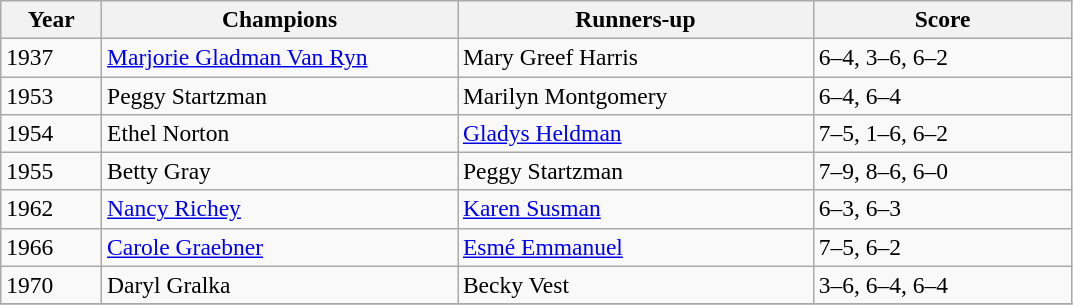<table class="wikitable" style="font-size:98%;">
<tr>
<th style="width:60px;">Year</th>
<th style="width:230px;">Champions</th>
<th style="width:230px;">Runners-up</th>
<th style="width:165px;">Score</th>
</tr>
<tr>
<td>1937</td>
<td> <a href='#'>Marjorie Gladman Van Ryn</a></td>
<td> Mary Greef Harris</td>
<td>6–4, 3–6, 6–2</td>
</tr>
<tr>
<td>1953</td>
<td> Peggy Startzman</td>
<td>  Marilyn Montgomery</td>
<td>6–4, 6–4</td>
</tr>
<tr>
<td>1954</td>
<td> Ethel Norton</td>
<td> <a href='#'>Gladys Heldman</a></td>
<td>7–5, 1–6, 6–2</td>
</tr>
<tr>
<td>1955</td>
<td> Betty Gray</td>
<td> Peggy Startzman</td>
<td>7–9, 8–6, 6–0</td>
</tr>
<tr>
<td>1962</td>
<td> <a href='#'>Nancy Richey</a></td>
<td>  <a href='#'>Karen Susman</a></td>
<td>6–3, 6–3</td>
</tr>
<tr>
<td>1966</td>
<td> <a href='#'>Carole Graebner</a></td>
<td> <a href='#'>Esmé Emmanuel</a></td>
<td>7–5, 6–2</td>
</tr>
<tr>
<td>1970</td>
<td> Daryl Gralka</td>
<td> Becky Vest</td>
<td>3–6, 6–4, 6–4</td>
</tr>
<tr>
</tr>
</table>
